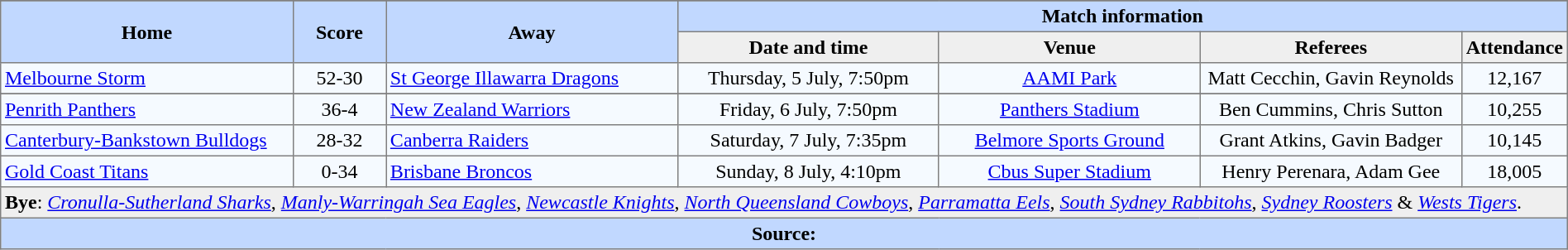<table border="1" cellpadding="3" cellspacing="0" style="border-collapse:collapse; text-align:center; width:100%;">
<tr style="background:#c1d8ff;">
</tr>
<tr style="background:#c1d8ff;">
<th rowspan="2" style="width:19%;">Home</th>
<th rowspan="2" style="width:6%;">Score</th>
<th rowspan="2" style="width:19%;">Away</th>
<th colspan=6>Match information</th>
</tr>
<tr style="background:#efefef;">
<th width=17%>Date and time</th>
<th width=17%>Venue</th>
<th width=17%>Referees</th>
<th width=5%>Attendance</th>
</tr>
<tr style="text-align:center; background:#f5faff;">
<td align="left"> <a href='#'>Melbourne Storm</a></td>
<td>52-30</td>
<td align="left"> <a href='#'>St George Illawarra Dragons</a></td>
<td>Thursday, 5 July, 7:50pm</td>
<td><a href='#'>AAMI Park</a></td>
<td>Matt Cecchin, Gavin Reynolds</td>
<td>12,167</td>
</tr>
<tr style="background:#c1d8ff;">
</tr>
<tr style="text-align:center; background:#f5faff;">
<td align="left"> <a href='#'>Penrith Panthers</a></td>
<td>36-4</td>
<td align="left"> <a href='#'>New Zealand Warriors</a></td>
<td>Friday, 6 July, 7:50pm</td>
<td><a href='#'>Panthers Stadium</a></td>
<td>Ben Cummins, Chris Sutton</td>
<td>10,255</td>
</tr>
<tr style="text-align:center; background:#f5faff;">
<td align="left"> <a href='#'>Canterbury-Bankstown Bulldogs</a></td>
<td>28-32</td>
<td align="left"> <a href='#'>Canberra Raiders</a></td>
<td>Saturday, 7 July, 7:35pm</td>
<td><a href='#'>Belmore Sports Ground</a></td>
<td>Grant Atkins, Gavin Badger</td>
<td>10,145</td>
</tr>
<tr style="text-align:center; background:#f5faff;">
<td align="left"> <a href='#'>Gold Coast Titans</a></td>
<td>0-34</td>
<td align="left"> <a href='#'>Brisbane Broncos</a></td>
<td>Sunday, 8 July, 4:10pm</td>
<td><a href='#'>Cbus Super Stadium</a></td>
<td>Henry Perenara, Adam Gee</td>
<td>18,005</td>
</tr>
<tr style="text-align:center; background:#efefef;">
<td colspan="7" align="left"><strong>Bye</strong>: <em><a href='#'>Cronulla-Sutherland Sharks</a></em>, <em><a href='#'>Manly-Warringah Sea Eagles</a></em>, <em><a href='#'>Newcastle Knights</a></em>, <em><a href='#'>North Queensland Cowboys</a></em>, <em><a href='#'>Parramatta Eels</a></em>, <em><a href='#'>South Sydney Rabbitohs</a></em>, <em><a href='#'>Sydney Roosters</a></em> & <em><a href='#'>Wests Tigers</a></em>.</td>
</tr>
<tr style="background:#c1d8ff;">
<th colspan=7>Source:</th>
</tr>
</table>
